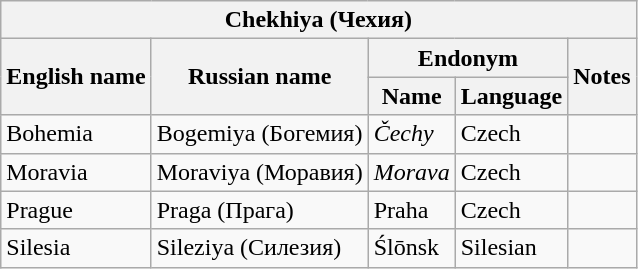<table class="wikitable sortable">
<tr>
<th colspan="5"> Chekhiya (Чехия)</th>
</tr>
<tr>
<th rowspan="2">English name</th>
<th rowspan="2">Russian name</th>
<th colspan="2">Endonym</th>
<th rowspan="2">Notes</th>
</tr>
<tr>
<th>Name</th>
<th>Language</th>
</tr>
<tr>
<td>Bohemia</td>
<td>Bogemiya (Богемия)</td>
<td><em>Čechy</em></td>
<td>Czech</td>
<td></td>
</tr>
<tr>
<td>Moravia</td>
<td>Moraviya (Моравия)</td>
<td><em>Morava</em></td>
<td>Czech</td>
<td></td>
</tr>
<tr>
<td>Prague</td>
<td>Praga (Прага)</td>
<td>Praha</td>
<td>Czech</td>
<td></td>
</tr>
<tr>
<td>Silesia</td>
<td>Sileziya (Силезия)</td>
<td>Ślōnsk</td>
<td>Silesian</td>
<td></td>
</tr>
</table>
